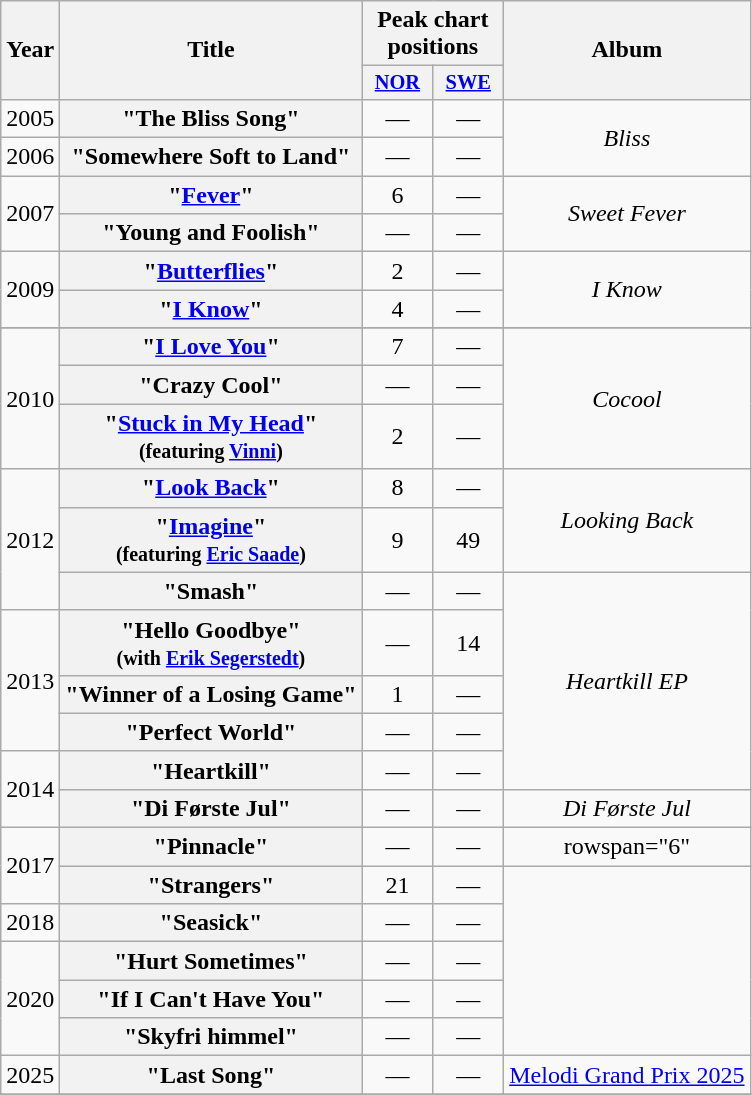<table class="wikitable plainrowheaders" style="text-align:center;">
<tr>
<th scope="col" rowspan="2">Year</th>
<th scope="col" rowspan="2">Title</th>
<th scope="col" colspan="2">Peak chart positions</th>
<th scope="col" rowspan="2">Album</th>
</tr>
<tr>
<th scope="col" style="width:3em;font-size:85%;"><a href='#'>NOR</a><br></th>
<th scope="col" style="width:3em;font-size:85%;"><a href='#'>SWE</a><br></th>
</tr>
<tr>
<td>2005</td>
<th scope="row">"The Bliss Song"</th>
<td>—</td>
<td>—</td>
<td rowspan="2"><em>Bliss</em></td>
</tr>
<tr>
<td>2006</td>
<th scope="row">"Somewhere Soft to Land"</th>
<td>—</td>
<td>—</td>
</tr>
<tr>
<td rowspan="2">2007</td>
<th scope="row">"<a href='#'>Fever</a>"</th>
<td>6</td>
<td>—</td>
<td rowspan="2"><em>Sweet Fever</em></td>
</tr>
<tr>
<th scope="row">"Young and Foolish"</th>
<td>—</td>
<td>—</td>
</tr>
<tr>
<td rowspan="2">2009</td>
<th scope="row">"<a href='#'>Butterflies</a>"</th>
<td>2</td>
<td>—</td>
<td rowspan="2"><em>I Know</em></td>
</tr>
<tr>
<th scope="row">"<a href='#'>I Know</a>"</th>
<td>4</td>
<td>—</td>
</tr>
<tr>
</tr>
<tr>
<td rowspan="3">2010</td>
<th scope="row">"<a href='#'>I Love You</a>"</th>
<td>7</td>
<td>—</td>
<td rowspan="3"><em>Cocool</em></td>
</tr>
<tr>
<th scope="row">"Crazy Cool"</th>
<td>—</td>
<td>—</td>
</tr>
<tr>
<th scope="row">"<a href='#'>Stuck in My Head</a>" <br><small>(featuring <a href='#'>Vinni</a>)</small></th>
<td>2</td>
<td>—</td>
</tr>
<tr>
<td rowspan="3">2012</td>
<th scope="row">"<a href='#'>Look Back</a>"</th>
<td>8</td>
<td>—</td>
<td rowspan="2"><em>Looking Back</em></td>
</tr>
<tr>
<th scope="row">"<a href='#'>Imagine</a>" <br><small>(featuring <a href='#'>Eric Saade</a>)</small></th>
<td>9</td>
<td>49</td>
</tr>
<tr>
<th scope="row">"Smash"</th>
<td>—</td>
<td>—</td>
<td rowspan="5"><em>Heartkill EP</em></td>
</tr>
<tr>
<td rowspan="3">2013</td>
<th scope="row">"Hello Goodbye" <br><small>(with <a href='#'>Erik Segerstedt</a>)</small></th>
<td>—</td>
<td>14</td>
</tr>
<tr>
<th scope="row">"Winner of a Losing Game"</th>
<td>1</td>
<td>—</td>
</tr>
<tr>
<th scope="row">"Perfect World"</th>
<td>—</td>
<td>—</td>
</tr>
<tr>
<td rowspan="2">2014</td>
<th scope="row">"Heartkill"</th>
<td>—</td>
<td>—</td>
</tr>
<tr>
<th scope="row">"Di Første Jul"</th>
<td>—</td>
<td>—</td>
<td><em>Di Første Jul</em></td>
</tr>
<tr>
<td rowspan="2">2017</td>
<th scope="row">"Pinnacle"</th>
<td>—</td>
<td>—</td>
<td>rowspan="6" </td>
</tr>
<tr>
<th scope="row">"Strangers"</th>
<td>21</td>
<td>—</td>
</tr>
<tr>
<td>2018</td>
<th scope="row">"Seasick"</th>
<td>—</td>
<td>—</td>
</tr>
<tr>
<td rowspan="3">2020</td>
<th scope="row">"Hurt Sometimes"</th>
<td>—</td>
<td>—</td>
</tr>
<tr>
<th scope="row">"If I Can't Have You"</th>
<td>—</td>
<td>—</td>
</tr>
<tr>
<th scope="row">"Skyfri himmel"</th>
<td>—</td>
<td>—</td>
</tr>
<tr>
<td>2025</td>
<th scope="row">"Last Song"</th>
<td>—</td>
<td>—</td>
<td><a href='#'>Melodi Grand Prix 2025</a></td>
</tr>
<tr>
</tr>
</table>
